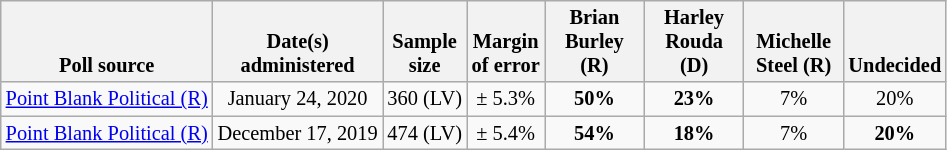<table class="wikitable" style="font-size:85%;text-align:center;">
<tr valign=bottom>
<th>Poll source</th>
<th>Date(s)<br>administered</th>
<th>Sample<br>size</th>
<th>Margin<br>of error</th>
<th style="width:60px">Brian<br>Burley (R)</th>
<th style="width:60px">Harley<br>Rouda (D)</th>
<th style="width:60px">Michelle<br>Steel (R)</th>
<th>Undecided</th>
</tr>
<tr>
<td><a href='#'>Point Blank Political (R)</a></td>
<td>January 24, 2020</td>
<td>360 (LV)</td>
<td>± 5.3%</td>
<td><strong>50%</strong></td>
<td><strong>23%</strong></td>
<td>7%</td>
<td>20%</td>
</tr>
<tr>
<td><a href='#'>Point Blank Political (R)</a></td>
<td>December 17, 2019</td>
<td>474 (LV)</td>
<td>± 5.4%</td>
<td><strong>54%</strong></td>
<td><strong>18%</strong></td>
<td>7%</td>
<td><strong>20%</strong></td>
</tr>
</table>
